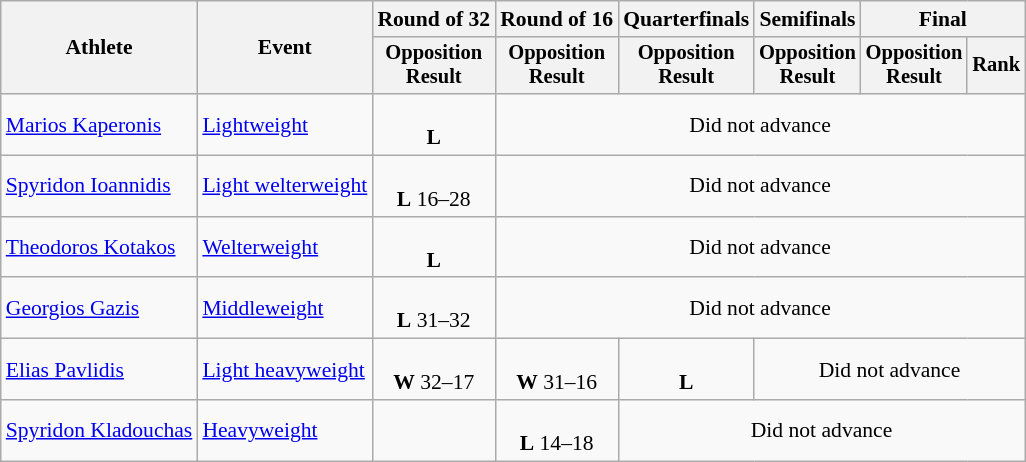<table class="wikitable" style="font-size:90%">
<tr>
<th rowspan="2">Athlete</th>
<th rowspan="2">Event</th>
<th>Round of 32</th>
<th>Round of 16</th>
<th>Quarterfinals</th>
<th>Semifinals</th>
<th colspan=2>Final</th>
</tr>
<tr style="font-size:95%">
<th>Opposition<br>Result</th>
<th>Opposition<br>Result</th>
<th>Opposition<br>Result</th>
<th>Opposition<br>Result</th>
<th>Opposition<br>Result</th>
<th>Rank</th>
</tr>
<tr align=center>
<td align=left><a href='#'>Marios Kaperonis</a></td>
<td align=left><a href='#'>Lightweight</a></td>
<td><br><strong>L</strong> </td>
<td colspan=5>Did not advance</td>
</tr>
<tr align=center>
<td align=left><a href='#'>Spyridon Ioannidis</a></td>
<td align=left><a href='#'>Light welterweight</a></td>
<td><br><strong>L</strong> 16–28</td>
<td colspan=5>Did not advance</td>
</tr>
<tr align=center>
<td align=left><a href='#'>Theodoros Kotakos</a></td>
<td align=left><a href='#'>Welterweight</a></td>
<td><br><strong>L</strong> </td>
<td colspan=5>Did not advance</td>
</tr>
<tr align=center>
<td align=left><a href='#'>Georgios Gazis</a></td>
<td align=left><a href='#'>Middleweight</a></td>
<td><br><strong>L</strong> 31–32</td>
<td colspan=5>Did not advance</td>
</tr>
<tr align=center>
<td align=left><a href='#'>Elias Pavlidis</a></td>
<td align=left><a href='#'>Light heavyweight</a></td>
<td><br><strong>W</strong> 32–17</td>
<td><br><strong>W</strong> 31–16</td>
<td><br><strong>L</strong> </td>
<td colspan=3>Did not advance</td>
</tr>
<tr align=center>
<td align=left><a href='#'>Spyridon Kladouchas</a></td>
<td align=left><a href='#'>Heavyweight</a></td>
<td></td>
<td><br><strong>L</strong> 14–18</td>
<td colspan=4>Did not advance</td>
</tr>
</table>
